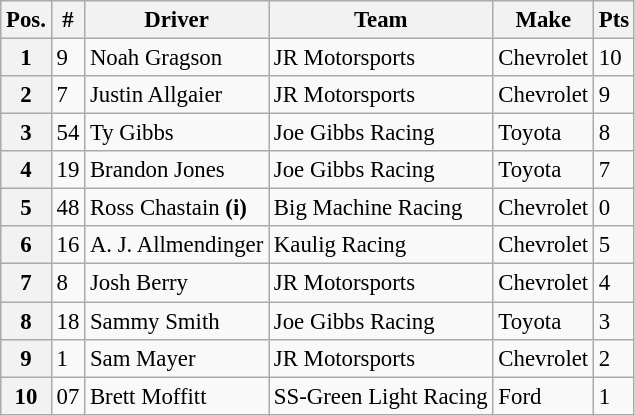<table class="wikitable" style="font-size:95%">
<tr>
<th>Pos.</th>
<th>#</th>
<th>Driver</th>
<th>Team</th>
<th>Make</th>
<th>Pts</th>
</tr>
<tr>
<th>1</th>
<td>9</td>
<td>Noah Gragson</td>
<td>JR Motorsports</td>
<td>Chevrolet</td>
<td>10</td>
</tr>
<tr>
<th>2</th>
<td>7</td>
<td>Justin Allgaier</td>
<td>JR Motorsports</td>
<td>Chevrolet</td>
<td>9</td>
</tr>
<tr>
<th>3</th>
<td>54</td>
<td>Ty Gibbs</td>
<td>Joe Gibbs Racing</td>
<td>Toyota</td>
<td>8</td>
</tr>
<tr>
<th>4</th>
<td>19</td>
<td>Brandon Jones</td>
<td>Joe Gibbs Racing</td>
<td>Toyota</td>
<td>7</td>
</tr>
<tr>
<th>5</th>
<td>48</td>
<td>Ross Chastain <strong>(i)</strong></td>
<td>Big Machine Racing</td>
<td>Chevrolet</td>
<td>0</td>
</tr>
<tr>
<th>6</th>
<td>16</td>
<td>A. J. Allmendinger</td>
<td>Kaulig Racing</td>
<td>Chevrolet</td>
<td>5</td>
</tr>
<tr>
<th>7</th>
<td>8</td>
<td>Josh Berry</td>
<td>JR Motorsports</td>
<td>Chevrolet</td>
<td>4</td>
</tr>
<tr>
<th>8</th>
<td>18</td>
<td>Sammy Smith</td>
<td>Joe Gibbs Racing</td>
<td>Toyota</td>
<td>3</td>
</tr>
<tr>
<th>9</th>
<td>1</td>
<td>Sam Mayer</td>
<td>JR Motorsports</td>
<td>Chevrolet</td>
<td>2</td>
</tr>
<tr>
<th>10</th>
<td>07</td>
<td>Brett Moffitt</td>
<td>SS-Green Light Racing</td>
<td>Ford</td>
<td>1</td>
</tr>
</table>
